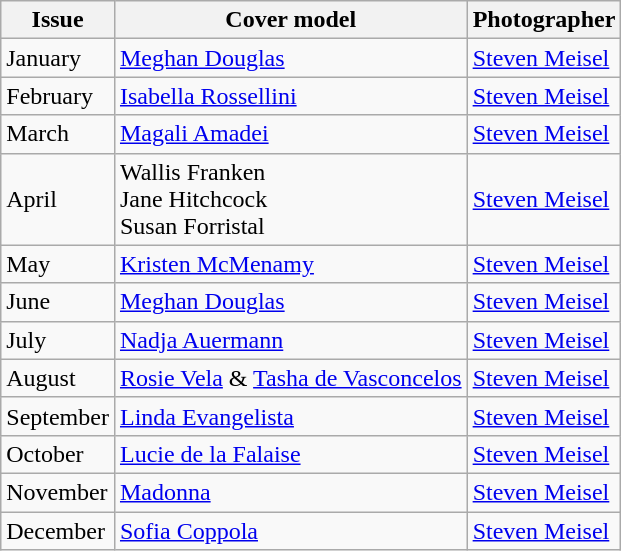<table class="sortable wikitable">
<tr>
<th>Issue</th>
<th>Cover model</th>
<th>Photographer</th>
</tr>
<tr>
<td>January</td>
<td><a href='#'>Meghan Douglas</a></td>
<td><a href='#'>Steven Meisel</a></td>
</tr>
<tr>
<td>February</td>
<td><a href='#'>Isabella Rossellini</a></td>
<td><a href='#'>Steven Meisel</a></td>
</tr>
<tr>
<td>March</td>
<td><a href='#'>Magali Amadei</a></td>
<td><a href='#'>Steven Meisel</a></td>
</tr>
<tr>
<td>April</td>
<td>Wallis Franken<br>Jane Hitchcock<br>Susan Forristal</td>
<td><a href='#'>Steven Meisel</a></td>
</tr>
<tr>
<td>May</td>
<td><a href='#'>Kristen McMenamy</a></td>
<td><a href='#'>Steven Meisel</a></td>
</tr>
<tr>
<td>June</td>
<td><a href='#'>Meghan Douglas</a></td>
<td><a href='#'>Steven Meisel</a></td>
</tr>
<tr>
<td>July</td>
<td><a href='#'>Nadja Auermann</a></td>
<td><a href='#'>Steven Meisel</a></td>
</tr>
<tr>
<td>August</td>
<td><a href='#'>Rosie Vela</a> & <a href='#'>Tasha de Vasconcelos</a></td>
<td><a href='#'>Steven Meisel</a></td>
</tr>
<tr>
<td>September</td>
<td><a href='#'>Linda Evangelista</a></td>
<td><a href='#'>Steven Meisel</a></td>
</tr>
<tr>
<td>October</td>
<td><a href='#'>Lucie de la Falaise</a></td>
<td><a href='#'>Steven Meisel</a></td>
</tr>
<tr>
<td>November</td>
<td><a href='#'>Madonna</a></td>
<td><a href='#'>Steven Meisel</a></td>
</tr>
<tr>
<td>December</td>
<td><a href='#'>Sofia Coppola</a></td>
<td><a href='#'>Steven Meisel</a></td>
</tr>
</table>
